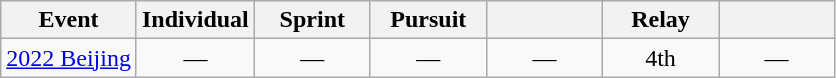<table class="wikitable" style="text-align: center;">
<tr ">
<th>Event</th>
<th style="width:70px;">Individual</th>
<th style="width:70px;">Sprint</th>
<th style="width:70px;">Pursuit</th>
<th style="width:70px;"></th>
<th style="width:70px;">Relay</th>
<th style="width:70px;"></th>
</tr>
<tr>
<td align=left> <a href='#'>2022 Beijing</a></td>
<td>—</td>
<td>—</td>
<td>—</td>
<td>—</td>
<td>4th</td>
<td>—</td>
</tr>
</table>
